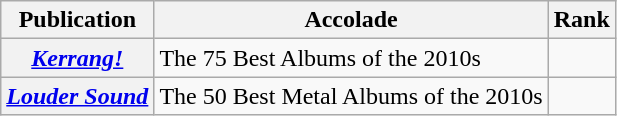<table class="wikitable sortable plainrowheaders">
<tr>
<th>Publication</th>
<th>Accolade</th>
<th>Rank</th>
</tr>
<tr>
<th scope="row"><em><a href='#'>Kerrang!</a></em></th>
<td>The 75 Best Albums of the 2010s</td>
<td></td>
</tr>
<tr>
<th scope="row"><em><a href='#'>Louder Sound</a></em></th>
<td>The 50 Best Metal Albums of the 2010s</td>
<td></td>
</tr>
</table>
